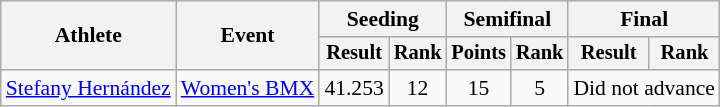<table class="wikitable" style="font-size:90%">
<tr>
<th rowspan="2">Athlete</th>
<th rowspan="2">Event</th>
<th colspan="2">Seeding</th>
<th colspan="2">Semifinal</th>
<th colspan="2">Final</th>
</tr>
<tr style="font-size:95%">
<th>Result</th>
<th>Rank</th>
<th>Points</th>
<th>Rank</th>
<th>Result</th>
<th>Rank</th>
</tr>
<tr align=center>
<td align=left><a href='#'>Stefany Hernández</a></td>
<td align=left><a href='#'>Women's BMX</a></td>
<td>41.253</td>
<td>12</td>
<td>15</td>
<td>5</td>
<td colspan=2>Did not advance</td>
</tr>
</table>
